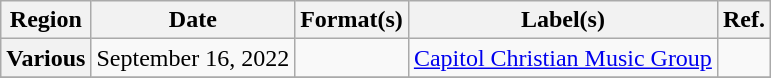<table class="wikitable plainrowheaders">
<tr>
<th scope="col">Region</th>
<th scope="col">Date</th>
<th scope="col">Format(s)</th>
<th scope="col">Label(s)</th>
<th scope="col">Ref.</th>
</tr>
<tr>
<th scope="row">Various</th>
<td>September 16, 2022</td>
<td></td>
<td><a href='#'>Capitol Christian Music Group</a></td>
<td></td>
</tr>
<tr>
</tr>
</table>
